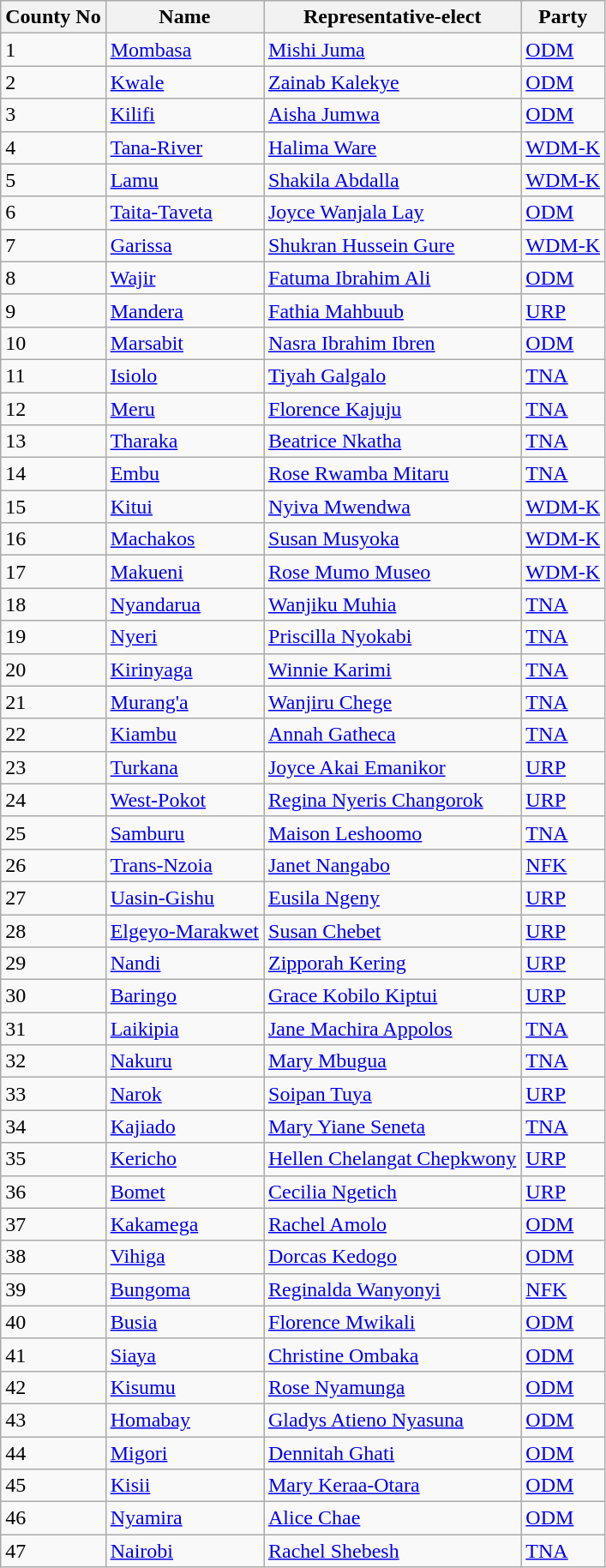<table class="wikitable sortable">
<tr>
<th>County No</th>
<th>Name</th>
<th>Representative-elect</th>
<th>Party</th>
</tr>
<tr>
<td>1</td>
<td><a href='#'>Mombasa</a></td>
<td><a href='#'>Mishi Juma</a></td>
<td><a href='#'>ODM</a></td>
</tr>
<tr>
<td>2</td>
<td><a href='#'>Kwale</a></td>
<td><a href='#'>Zainab Kalekye</a></td>
<td><a href='#'>ODM</a></td>
</tr>
<tr>
<td>3</td>
<td><a href='#'>Kilifi</a></td>
<td><a href='#'>Aisha Jumwa</a></td>
<td><a href='#'>ODM</a></td>
</tr>
<tr>
<td>4</td>
<td><a href='#'>Tana-River</a></td>
<td><a href='#'>Halima Ware</a></td>
<td><a href='#'>WDM-K</a></td>
</tr>
<tr>
<td>5</td>
<td><a href='#'>Lamu</a></td>
<td><a href='#'>Shakila Abdalla</a></td>
<td><a href='#'>WDM-K</a></td>
</tr>
<tr>
<td>6</td>
<td><a href='#'>Taita-Taveta</a></td>
<td><a href='#'>Joyce Wanjala Lay</a></td>
<td><a href='#'>ODM</a></td>
</tr>
<tr>
<td>7</td>
<td><a href='#'>Garissa</a></td>
<td><a href='#'>Shukran Hussein Gure</a></td>
<td><a href='#'>WDM-K</a></td>
</tr>
<tr>
<td>8</td>
<td><a href='#'>Wajir</a></td>
<td><a href='#'>Fatuma Ibrahim Ali</a></td>
<td><a href='#'>ODM</a></td>
</tr>
<tr>
<td>9</td>
<td><a href='#'>Mandera</a></td>
<td><a href='#'>Fathia Mahbuub</a></td>
<td><a href='#'>URP</a></td>
</tr>
<tr>
<td>10</td>
<td><a href='#'>Marsabit</a></td>
<td><a href='#'>Nasra Ibrahim Ibren</a></td>
<td><a href='#'>ODM</a></td>
</tr>
<tr>
<td>11</td>
<td><a href='#'>Isiolo</a></td>
<td><a href='#'>Tiyah Galgalo</a></td>
<td><a href='#'>TNA</a></td>
</tr>
<tr>
<td>12</td>
<td><a href='#'>Meru</a></td>
<td><a href='#'>Florence Kajuju</a></td>
<td><a href='#'>TNA</a></td>
</tr>
<tr>
<td>13</td>
<td><a href='#'>Tharaka</a></td>
<td><a href='#'>Beatrice Nkatha</a></td>
<td><a href='#'>TNA</a></td>
</tr>
<tr>
<td>14</td>
<td><a href='#'>Embu</a></td>
<td><a href='#'>Rose Rwamba Mitaru</a></td>
<td><a href='#'>TNA</a></td>
</tr>
<tr>
<td>15</td>
<td><a href='#'>Kitui</a></td>
<td><a href='#'>Nyiva Mwendwa</a></td>
<td><a href='#'>WDM-K</a></td>
</tr>
<tr>
<td>16</td>
<td><a href='#'>Machakos</a></td>
<td><a href='#'>Susan Musyoka</a></td>
<td><a href='#'>WDM-K</a></td>
</tr>
<tr>
<td>17</td>
<td><a href='#'>Makueni</a></td>
<td><a href='#'>Rose Mumo Museo</a></td>
<td><a href='#'>WDM-K</a></td>
</tr>
<tr>
<td>18</td>
<td><a href='#'>Nyandarua</a></td>
<td><a href='#'>Wanjiku Muhia</a></td>
<td><a href='#'>TNA</a></td>
</tr>
<tr>
<td>19</td>
<td><a href='#'>Nyeri</a></td>
<td><a href='#'>Priscilla Nyokabi</a></td>
<td><a href='#'>TNA</a></td>
</tr>
<tr>
<td>20</td>
<td><a href='#'>Kirinyaga</a></td>
<td><a href='#'>Winnie Karimi</a></td>
<td><a href='#'>TNA</a></td>
</tr>
<tr>
<td>21</td>
<td><a href='#'>Murang'a</a></td>
<td><a href='#'>Wanjiru Chege</a></td>
<td><a href='#'>TNA</a></td>
</tr>
<tr>
<td>22</td>
<td><a href='#'>Kiambu</a></td>
<td><a href='#'>Annah Gatheca</a></td>
<td><a href='#'>TNA</a></td>
</tr>
<tr>
<td>23</td>
<td><a href='#'>Turkana</a></td>
<td><a href='#'>Joyce Akai Emanikor</a></td>
<td><a href='#'>URP</a></td>
</tr>
<tr>
<td>24</td>
<td><a href='#'>West-Pokot</a></td>
<td><a href='#'>Regina Nyeris Changorok</a></td>
<td><a href='#'>URP</a></td>
</tr>
<tr>
<td>25</td>
<td><a href='#'>Samburu</a></td>
<td><a href='#'>Maison Leshoomo</a></td>
<td><a href='#'>TNA</a></td>
</tr>
<tr>
<td>26</td>
<td><a href='#'>Trans-Nzoia</a></td>
<td><a href='#'>Janet Nangabo</a></td>
<td><a href='#'>NFK</a></td>
</tr>
<tr>
<td>27</td>
<td><a href='#'>Uasin-Gishu</a></td>
<td><a href='#'>Eusila Ngeny</a></td>
<td><a href='#'>URP</a></td>
</tr>
<tr>
<td>28</td>
<td><a href='#'>Elgeyo-Marakwet</a></td>
<td><a href='#'>Susan Chebet</a></td>
<td><a href='#'>URP</a></td>
</tr>
<tr>
<td>29</td>
<td><a href='#'>Nandi</a></td>
<td><a href='#'>Zipporah Kering</a></td>
<td><a href='#'>URP</a></td>
</tr>
<tr>
<td>30</td>
<td><a href='#'>Baringo</a></td>
<td><a href='#'>Grace Kobilo Kiptui</a></td>
<td><a href='#'>URP</a></td>
</tr>
<tr>
<td>31</td>
<td><a href='#'>Laikipia</a></td>
<td><a href='#'>Jane Machira Appolos</a></td>
<td><a href='#'>TNA</a></td>
</tr>
<tr>
<td>32</td>
<td><a href='#'>Nakuru</a></td>
<td><a href='#'>Mary Mbugua</a></td>
<td><a href='#'>TNA</a></td>
</tr>
<tr>
<td>33</td>
<td><a href='#'>Narok</a></td>
<td><a href='#'>Soipan Tuya</a></td>
<td><a href='#'>URP</a></td>
</tr>
<tr>
<td>34</td>
<td><a href='#'>Kajiado</a></td>
<td><a href='#'>Mary Yiane Seneta</a></td>
<td><a href='#'>TNA</a></td>
</tr>
<tr>
<td>35</td>
<td><a href='#'>Kericho</a></td>
<td><a href='#'>Hellen Chelangat Chepkwony</a></td>
<td><a href='#'>URP</a></td>
</tr>
<tr>
<td>36</td>
<td><a href='#'>Bomet</a></td>
<td><a href='#'>Cecilia Ngetich</a></td>
<td><a href='#'>URP</a></td>
</tr>
<tr>
<td>37</td>
<td><a href='#'>Kakamega</a></td>
<td><a href='#'>Rachel Amolo</a></td>
<td><a href='#'>ODM</a></td>
</tr>
<tr>
<td>38</td>
<td><a href='#'>Vihiga</a></td>
<td><a href='#'>Dorcas Kedogo</a></td>
<td><a href='#'>ODM</a></td>
</tr>
<tr>
<td>39</td>
<td><a href='#'>Bungoma</a></td>
<td><a href='#'>Reginalda Wanyonyi</a></td>
<td><a href='#'>NFK</a></td>
</tr>
<tr>
<td>40</td>
<td><a href='#'>Busia</a></td>
<td><a href='#'>Florence Mwikali</a></td>
<td><a href='#'>ODM</a></td>
</tr>
<tr>
<td>41</td>
<td><a href='#'>Siaya</a></td>
<td><a href='#'>Christine Ombaka</a></td>
<td><a href='#'>ODM</a></td>
</tr>
<tr>
<td>42</td>
<td><a href='#'>Kisumu</a></td>
<td><a href='#'>Rose Nyamunga</a></td>
<td><a href='#'>ODM</a></td>
</tr>
<tr>
<td>43</td>
<td><a href='#'>Homabay</a></td>
<td><a href='#'>Gladys Atieno Nyasuna</a></td>
<td><a href='#'>ODM</a></td>
</tr>
<tr>
<td>44</td>
<td><a href='#'>Migori</a></td>
<td><a href='#'>Dennitah Ghati</a></td>
<td><a href='#'>ODM</a></td>
</tr>
<tr>
<td>45</td>
<td><a href='#'>Kisii</a></td>
<td><a href='#'>Mary Keraa-Otara</a></td>
<td><a href='#'>ODM</a></td>
</tr>
<tr>
<td>46</td>
<td><a href='#'>Nyamira</a></td>
<td><a href='#'>Alice Chae</a></td>
<td><a href='#'>ODM</a></td>
</tr>
<tr>
<td>47</td>
<td><a href='#'>Nairobi</a></td>
<td><a href='#'>Rachel Shebesh</a></td>
<td><a href='#'>TNA</a></td>
</tr>
</table>
